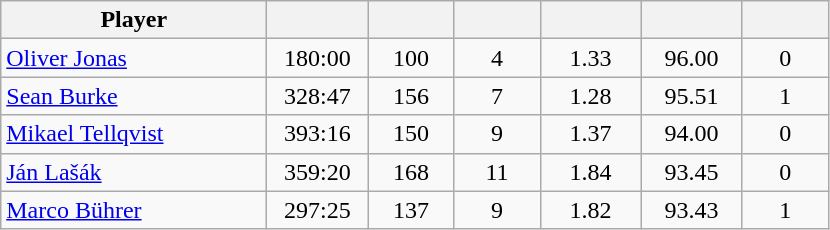<table class="wikitable sortable" style="text-align:center;">
<tr>
<th width="170px">Player</th>
<th width="60px"></th>
<th width="50px"></th>
<th width="50px"></th>
<th width="60px"></th>
<th width="60px"></th>
<th width="50px"></th>
</tr>
<tr>
<td style="text-align:left;"> <a href='#'>Oliver Jonas</a></td>
<td>180:00</td>
<td>100</td>
<td>4</td>
<td>1.33</td>
<td>96.00</td>
<td>0</td>
</tr>
<tr>
<td style="text-align:left;"> <a href='#'>Sean Burke</a></td>
<td>328:47</td>
<td>156</td>
<td>7</td>
<td>1.28</td>
<td>95.51</td>
<td>1</td>
</tr>
<tr>
<td style="text-align:left;"> <a href='#'>Mikael Tellqvist</a></td>
<td>393:16</td>
<td>150</td>
<td>9</td>
<td>1.37</td>
<td>94.00</td>
<td>0</td>
</tr>
<tr>
<td style="text-align:left;"> <a href='#'>Ján Lašák</a></td>
<td>359:20</td>
<td>168</td>
<td>11</td>
<td>1.84</td>
<td>93.45</td>
<td>0</td>
</tr>
<tr>
<td style="text-align:left;"> <a href='#'>Marco Bührer</a></td>
<td>297:25</td>
<td>137</td>
<td>9</td>
<td>1.82</td>
<td>93.43</td>
<td>1</td>
</tr>
</table>
